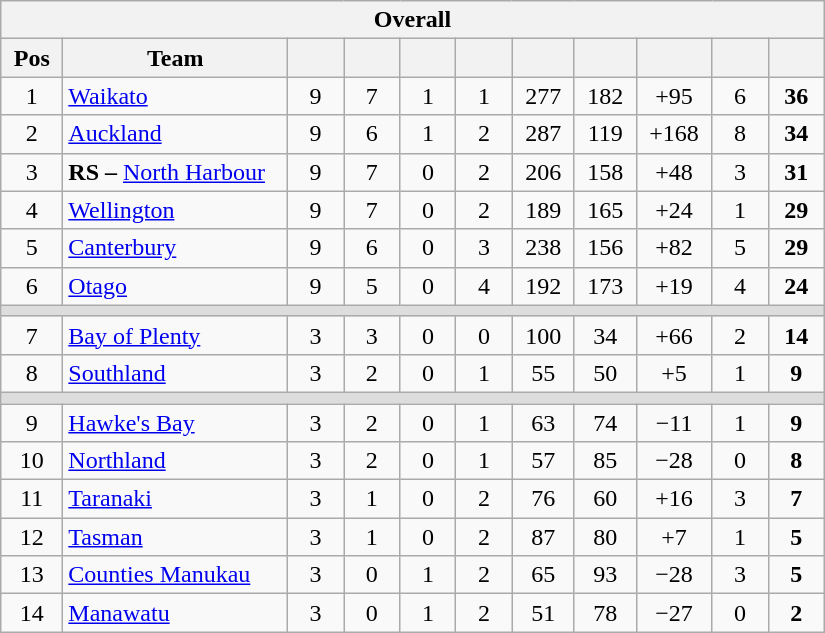<table class="wikitable" width="550px" style="text-align:center">
<tr>
<th colspan="12">Overall</th>
</tr>
<tr>
<th style="width:5%">Pos</th>
<th style="width:20%">Team</th>
<th style="width:5%"></th>
<th style="width:5%"></th>
<th style="width:5%"></th>
<th style="width:5%"></th>
<th style="width:5%"></th>
<th style="width:5%"></th>
<th style="width:5%"></th>
<th style="width:5%"></th>
<th style="width:5%"></th>
</tr>
<tr>
<td>1</td>
<td align=left><a href='#'>Waikato</a></td>
<td>9</td>
<td>7</td>
<td>1</td>
<td>1</td>
<td>277</td>
<td>182</td>
<td>+95</td>
<td>6</td>
<td><strong>36</strong></td>
</tr>
<tr>
<td>2</td>
<td align=left><a href='#'>Auckland</a></td>
<td>9</td>
<td>6</td>
<td>1</td>
<td>2</td>
<td>287</td>
<td>119</td>
<td>+168</td>
<td>8</td>
<td><strong>34</strong></td>
</tr>
<tr>
<td>3</td>
<td align=left><strong>RS –</strong> <a href='#'>North Harbour</a></td>
<td>9</td>
<td>7</td>
<td>0</td>
<td>2</td>
<td>206</td>
<td>158</td>
<td>+48</td>
<td>3</td>
<td><strong>31</strong></td>
</tr>
<tr>
<td>4</td>
<td align=left><a href='#'>Wellington</a></td>
<td>9</td>
<td>7</td>
<td>0</td>
<td>2</td>
<td>189</td>
<td>165</td>
<td>+24</td>
<td>1</td>
<td><strong>29</strong></td>
</tr>
<tr>
<td>5</td>
<td align=left><a href='#'>Canterbury</a></td>
<td>9</td>
<td>6</td>
<td>0</td>
<td>3</td>
<td>238</td>
<td>156</td>
<td>+82</td>
<td>5</td>
<td><strong>29</strong></td>
</tr>
<tr>
<td>6</td>
<td align=left><a href='#'>Otago</a></td>
<td>9</td>
<td>5</td>
<td>0</td>
<td>4</td>
<td>192</td>
<td>173</td>
<td>+19</td>
<td>4</td>
<td><strong>24</strong></td>
</tr>
<tr>
<td colspan=12 style="background-color:#DDDDDD"></td>
</tr>
<tr>
<td>7</td>
<td align=left><a href='#'>Bay of Plenty</a></td>
<td>3</td>
<td>3</td>
<td>0</td>
<td>0</td>
<td>100</td>
<td>34</td>
<td>+66</td>
<td>2</td>
<td><strong>14</strong></td>
</tr>
<tr>
<td>8</td>
<td align=left><a href='#'>Southland</a></td>
<td>3</td>
<td>2</td>
<td>0</td>
<td>1</td>
<td>55</td>
<td>50</td>
<td>+5</td>
<td>1</td>
<td><strong>9</strong></td>
</tr>
<tr>
<td colspan=12 style="background-color:#DDDDDD"></td>
</tr>
<tr>
<td>9</td>
<td align=left><a href='#'>Hawke's Bay</a></td>
<td>3</td>
<td>2</td>
<td>0</td>
<td>1</td>
<td>63</td>
<td>74</td>
<td>−11</td>
<td>1</td>
<td><strong>9</strong></td>
</tr>
<tr>
<td>10</td>
<td align=left><a href='#'>Northland</a></td>
<td>3</td>
<td>2</td>
<td>0</td>
<td>1</td>
<td>57</td>
<td>85</td>
<td>−28</td>
<td>0</td>
<td><strong>8</strong></td>
</tr>
<tr>
<td>11</td>
<td align=left><a href='#'>Taranaki</a></td>
<td>3</td>
<td>1</td>
<td>0</td>
<td>2</td>
<td>76</td>
<td>60</td>
<td>+16</td>
<td>3</td>
<td><strong>7</strong></td>
</tr>
<tr>
<td>12</td>
<td align=left><a href='#'>Tasman</a></td>
<td>3</td>
<td>1</td>
<td>0</td>
<td>2</td>
<td>87</td>
<td>80</td>
<td>+7</td>
<td>1</td>
<td><strong>5</strong></td>
</tr>
<tr>
<td>13</td>
<td align=left><a href='#'>Counties Manukau</a></td>
<td>3</td>
<td>0</td>
<td>1</td>
<td>2</td>
<td>65</td>
<td>93</td>
<td>−28</td>
<td>3</td>
<td><strong>5</strong></td>
</tr>
<tr>
<td>14</td>
<td align=left><a href='#'>Manawatu</a></td>
<td>3</td>
<td>0</td>
<td>1</td>
<td>2</td>
<td>51</td>
<td>78</td>
<td>−27</td>
<td>0</td>
<td><strong>2</strong></td>
</tr>
</table>
